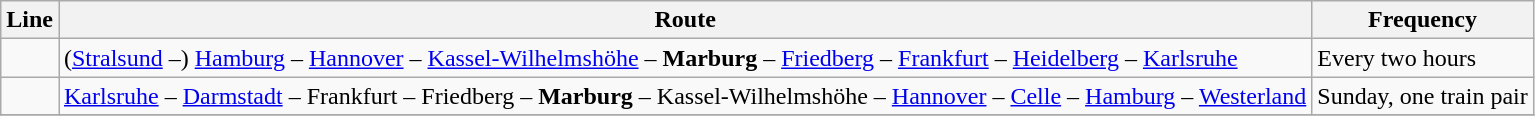<table class="wikitable">
<tr class="hintergrundfarbe5">
<th>Line</th>
<th>Route</th>
<th>Frequency</th>
</tr>
<tr>
<td></td>
<td>(<a href='#'>Stralsund</a> –) <a href='#'>Hamburg</a> – <a href='#'>Hannover</a> – <a href='#'>Kassel-Wilhelmshöhe</a> –  <strong>Marburg</strong> – <a href='#'>Friedberg</a> – <a href='#'>Frankfurt</a> – <a href='#'>Heidelberg</a> – <a href='#'>Karlsruhe</a></td>
<td>Every two hours</td>
</tr>
<tr>
<td></td>
<td><a href='#'>Karlsruhe</a> – <a href='#'>Darmstadt</a> – Frankfurt – Friedberg – <strong>Marburg</strong> – Kassel-Wilhelmshöhe – <a href='#'>Hannover</a> – <a href='#'>Celle</a> – <a href='#'>Hamburg</a> – <a href='#'>Westerland</a></td>
<td>Sunday, one train pair</td>
</tr>
<tr>
</tr>
</table>
